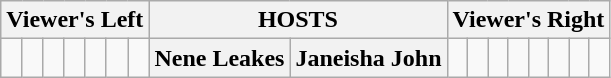<table class="wikitable" style="text-align:center">
<tr>
<th colspan="7">Viewer's Left</th>
<th colspan="2">HOSTS</th>
<th colspan="8">Viewer's Right</th>
</tr>
<tr>
<td></td>
<td></td>
<td></td>
<td></td>
<td></td>
<td></td>
<td></td>
<th>Nene Leakes</th>
<th>Janeisha John</th>
<td></td>
<td></td>
<td></td>
<td></td>
<td></td>
<td></td>
<td></td>
<td></td>
</tr>
</table>
